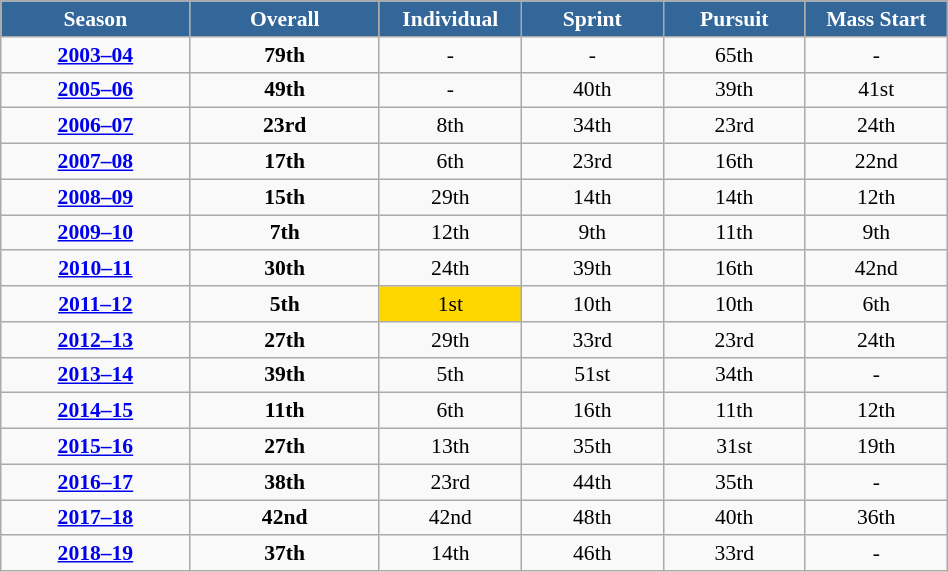<table class="wikitable" style="font-size:90%" width="50%">
<tr align="center" style="background-color:#369">
<td style="color:white;" width="20%"><strong>Season</strong></td>
<td style="color:white;" width="20%"><strong>Overall</strong></td>
<td style="color:white;" width="15%"><strong>Individual</strong></td>
<td style="color:white;" width="15%"><strong>Sprint</strong></td>
<td style="color:white;" width="15%"><strong>Pursuit</strong></td>
<td style="color:white;" width="15%"><strong>Mass Start</strong></td>
</tr>
<tr align="center">
<td><strong><a href='#'>2003–04</a></strong></td>
<td><strong>79th</strong></td>
<td>-</td>
<td>-</td>
<td>65th</td>
<td>-</td>
</tr>
<tr align="center">
<td><strong><a href='#'>2005–06</a></strong></td>
<td><strong>49th</strong></td>
<td>-</td>
<td>40th</td>
<td>39th</td>
<td>41st</td>
</tr>
<tr align="center">
<td><strong><a href='#'>2006–07</a></strong></td>
<td><strong>23rd</strong></td>
<td>8th</td>
<td>34th</td>
<td>23rd</td>
<td>24th</td>
</tr>
<tr align="center">
<td><strong><a href='#'>2007–08</a></strong></td>
<td><strong>17th</strong></td>
<td>6th</td>
<td>23rd</td>
<td>16th</td>
<td>22nd</td>
</tr>
<tr align="center">
<td><strong><a href='#'>2008–09</a></strong></td>
<td><strong>15th</strong></td>
<td>29th</td>
<td>14th</td>
<td>14th</td>
<td>12th</td>
</tr>
<tr align="center">
<td><strong><a href='#'>2009–10</a></strong></td>
<td><strong>7th</strong></td>
<td>12th</td>
<td>9th</td>
<td>11th</td>
<td>9th</td>
</tr>
<tr align="center">
<td><strong><a href='#'>2010–11</a></strong></td>
<td><strong>30th</strong></td>
<td>24th</td>
<td>39th</td>
<td>16th</td>
<td>42nd</td>
</tr>
<tr align="center">
<td><strong><a href='#'>2011–12</a></strong></td>
<td><strong>5th</strong></td>
<td bgcolor=gold>1st</td>
<td>10th</td>
<td>10th</td>
<td>6th</td>
</tr>
<tr align="center">
<td><strong><a href='#'>2012–13</a></strong></td>
<td><strong>27th</strong></td>
<td>29th</td>
<td>33rd</td>
<td>23rd</td>
<td>24th</td>
</tr>
<tr align="center">
<td><strong><a href='#'>2013–14</a></strong></td>
<td><strong>39th</strong></td>
<td>5th</td>
<td>51st</td>
<td>34th</td>
<td>-</td>
</tr>
<tr align="center">
<td><strong><a href='#'>2014–15</a></strong></td>
<td><strong>11th</strong></td>
<td>6th</td>
<td>16th</td>
<td>11th</td>
<td>12th</td>
</tr>
<tr align="center">
<td><strong><a href='#'>2015–16</a></strong></td>
<td><strong>27th</strong></td>
<td>13th</td>
<td>35th</td>
<td>31st</td>
<td>19th</td>
</tr>
<tr align="center">
<td><strong><a href='#'>2016–17</a></strong></td>
<td><strong>38th</strong></td>
<td>23rd</td>
<td>44th</td>
<td>35th</td>
<td>-</td>
</tr>
<tr align="center">
<td><strong><a href='#'>2017–18</a></strong></td>
<td><strong>42nd</strong></td>
<td>42nd</td>
<td>48th</td>
<td>40th</td>
<td>36th</td>
</tr>
<tr align="center">
<td><strong><a href='#'>2018–19</a></strong></td>
<td><strong>37th</strong></td>
<td>14th</td>
<td>46th</td>
<td>33rd</td>
<td>-</td>
</tr>
</table>
